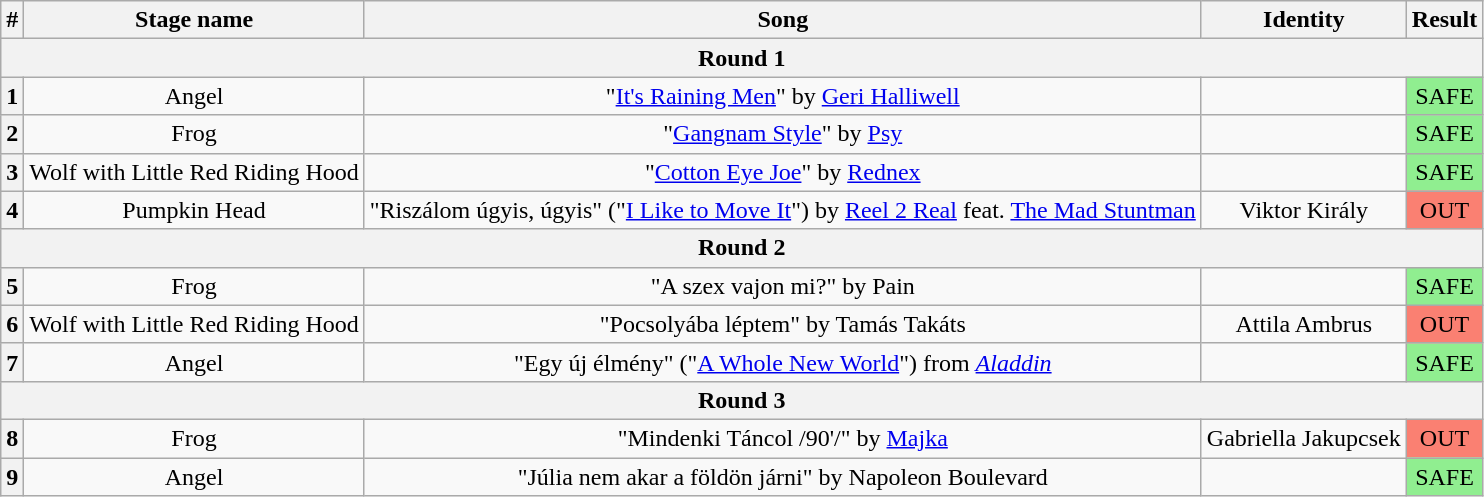<table class="wikitable plainrowheaders" style="text-align: center;">
<tr>
<th>#</th>
<th>Stage name</th>
<th>Song</th>
<th>Identity</th>
<th>Result</th>
</tr>
<tr>
<th colspan="5">Round 1</th>
</tr>
<tr>
<th>1</th>
<td>Angel</td>
<td>"<a href='#'>It's Raining Men</a>" by <a href='#'>Geri Halliwell</a></td>
<td></td>
<td bgcolor=lightgreen>SAFE</td>
</tr>
<tr>
<th>2</th>
<td>Frog</td>
<td>"<a href='#'>Gangnam Style</a>" by <a href='#'>Psy</a></td>
<td></td>
<td bgcolor=lightgreen>SAFE</td>
</tr>
<tr>
<th>3</th>
<td>Wolf with Little Red Riding Hood</td>
<td>"<a href='#'>Cotton Eye Joe</a>" by <a href='#'>Rednex</a></td>
<td></td>
<td bgcolor=lightgreen>SAFE</td>
</tr>
<tr>
<th>4</th>
<td>Pumpkin Head</td>
<td>"Riszálom úgyis, úgyis" ("<a href='#'>I Like to Move It</a>")  by <a href='#'>Reel 2 Real</a> feat. <a href='#'>The Mad Stuntman</a></td>
<td>Viktor Király</td>
<td bgcolor=salmon>OUT</td>
</tr>
<tr>
<th colspan="5">Round 2</th>
</tr>
<tr>
<th>5</th>
<td>Frog</td>
<td>"A szex vajon mi?" by Pain</td>
<td></td>
<td bgcolor=lightgreen>SAFE</td>
</tr>
<tr>
<th>6</th>
<td>Wolf with Little Red Riding Hood</td>
<td>"Pocsolyába léptem" by Tamás Takáts</td>
<td>Attila Ambrus</td>
<td bgcolor=salmon>OUT</td>
</tr>
<tr>
<th>7</th>
<td>Angel</td>
<td>"Egy új élmény" ("<a href='#'>A Whole New World</a>") from <em><a href='#'>Aladdin</a></em></td>
<td></td>
<td bgcolor=lightgreen>SAFE</td>
</tr>
<tr>
<th colspan="5">Round 3</th>
</tr>
<tr>
<th>8</th>
<td>Frog</td>
<td>"Mindenki Táncol /90'/" by <a href='#'>Majka</a></td>
<td>Gabriella Jakupcsek</td>
<td bgcolor=salmon>OUT</td>
</tr>
<tr>
<th>9</th>
<td>Angel</td>
<td>"Júlia nem akar a földön járni" by Napoleon Boulevard</td>
<td></td>
<td bgcolor=lightgreen>SAFE</td>
</tr>
</table>
